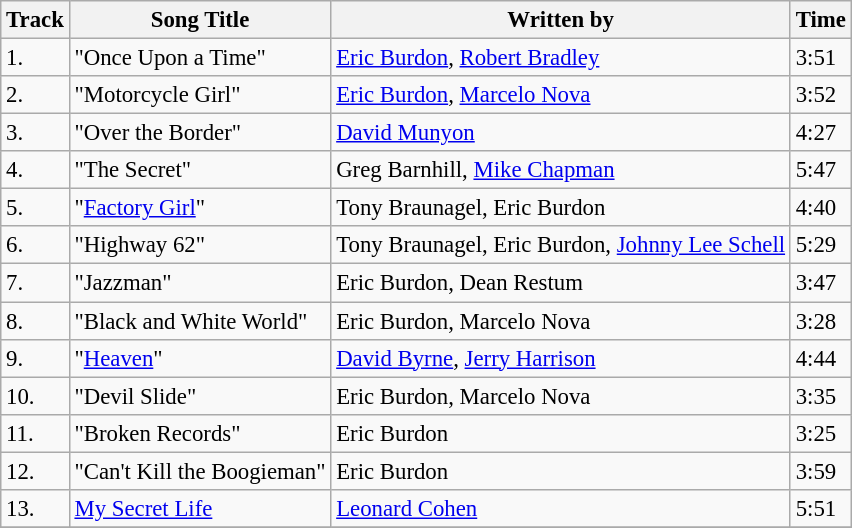<table class="wikitable" style="font-size:95%;">
<tr>
<th>Track</th>
<th>Song Title</th>
<th>Written by</th>
<th>Time</th>
</tr>
<tr>
<td>1.</td>
<td>"Once Upon a Time"</td>
<td><a href='#'>Eric Burdon</a>, <a href='#'>Robert Bradley</a></td>
<td>3:51</td>
</tr>
<tr>
<td>2.</td>
<td>"Motorcycle Girl"</td>
<td><a href='#'>Eric Burdon</a>, <a href='#'>Marcelo Nova</a></td>
<td>3:52</td>
</tr>
<tr>
<td>3.</td>
<td>"Over the Border"</td>
<td><a href='#'>David Munyon</a></td>
<td>4:27</td>
</tr>
<tr>
<td>4.</td>
<td>"The Secret"</td>
<td>Greg Barnhill, <a href='#'>Mike Chapman</a></td>
<td>5:47</td>
</tr>
<tr>
<td>5.</td>
<td>"<a href='#'>Factory Girl</a>"</td>
<td>Tony Braunagel, Eric Burdon</td>
<td>4:40</td>
</tr>
<tr>
<td>6.</td>
<td>"Highway 62"</td>
<td>Tony Braunagel, Eric Burdon, <a href='#'>Johnny Lee Schell</a></td>
<td>5:29</td>
</tr>
<tr>
<td>7.</td>
<td>"Jazzman"</td>
<td>Eric Burdon, Dean Restum</td>
<td>3:47</td>
</tr>
<tr>
<td>8.</td>
<td>"Black and White World"</td>
<td>Eric Burdon, Marcelo Nova</td>
<td>3:28</td>
</tr>
<tr>
<td>9.</td>
<td>"<a href='#'>Heaven</a>"</td>
<td><a href='#'>David Byrne</a>, <a href='#'>Jerry Harrison</a></td>
<td>4:44</td>
</tr>
<tr>
<td>10.</td>
<td>"Devil Slide"</td>
<td>Eric Burdon, Marcelo Nova</td>
<td>3:35</td>
</tr>
<tr>
<td>11.</td>
<td>"Broken Records"</td>
<td>Eric Burdon</td>
<td>3:25</td>
</tr>
<tr>
<td>12.</td>
<td>"Can't Kill the Boogieman"</td>
<td>Eric Burdon</td>
<td>3:59</td>
</tr>
<tr>
<td>13.</td>
<td><a href='#'>My Secret Life</a></td>
<td><a href='#'>Leonard Cohen</a></td>
<td>5:51</td>
</tr>
<tr>
</tr>
</table>
